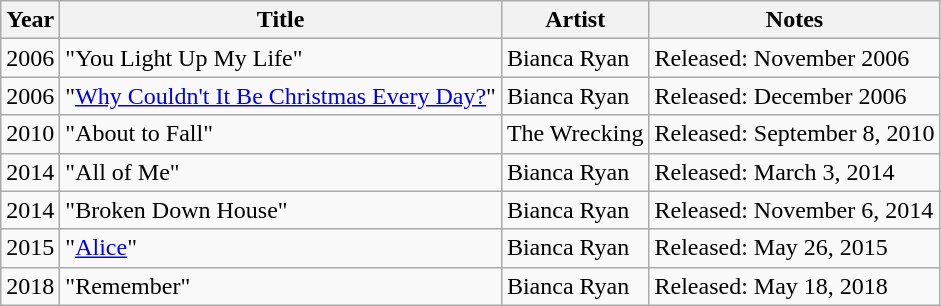<table class="wikitable sortable">
<tr>
<th>Year</th>
<th>Title</th>
<th>Artist</th>
<th class="unsortable">Notes</th>
</tr>
<tr>
<td>2006</td>
<td>"You Light Up My Life"</td>
<td>Bianca Ryan</td>
<td>Released: November 2006</td>
</tr>
<tr>
<td>2006</td>
<td>"<a href='#'>Why Couldn't It Be Christmas Every Day?</a>"</td>
<td>Bianca Ryan</td>
<td>Released: December 2006</td>
</tr>
<tr>
<td>2010</td>
<td>"About to Fall"</td>
<td>The Wrecking</td>
<td>Released: September 8, 2010</td>
</tr>
<tr>
<td>2014</td>
<td>"All of Me"</td>
<td>Bianca Ryan</td>
<td>Released: March 3, 2014</td>
</tr>
<tr>
<td>2014</td>
<td>"Broken Down House"</td>
<td>Bianca Ryan</td>
<td>Released: November 6, 2014</td>
</tr>
<tr>
<td>2015</td>
<td>"<a href='#'>Alice</a>"</td>
<td>Bianca Ryan</td>
<td>Released: May 26, 2015</td>
</tr>
<tr>
<td>2018</td>
<td>"Remember"</td>
<td>Bianca Ryan</td>
<td>Released: May 18, 2018</td>
</tr>
</table>
